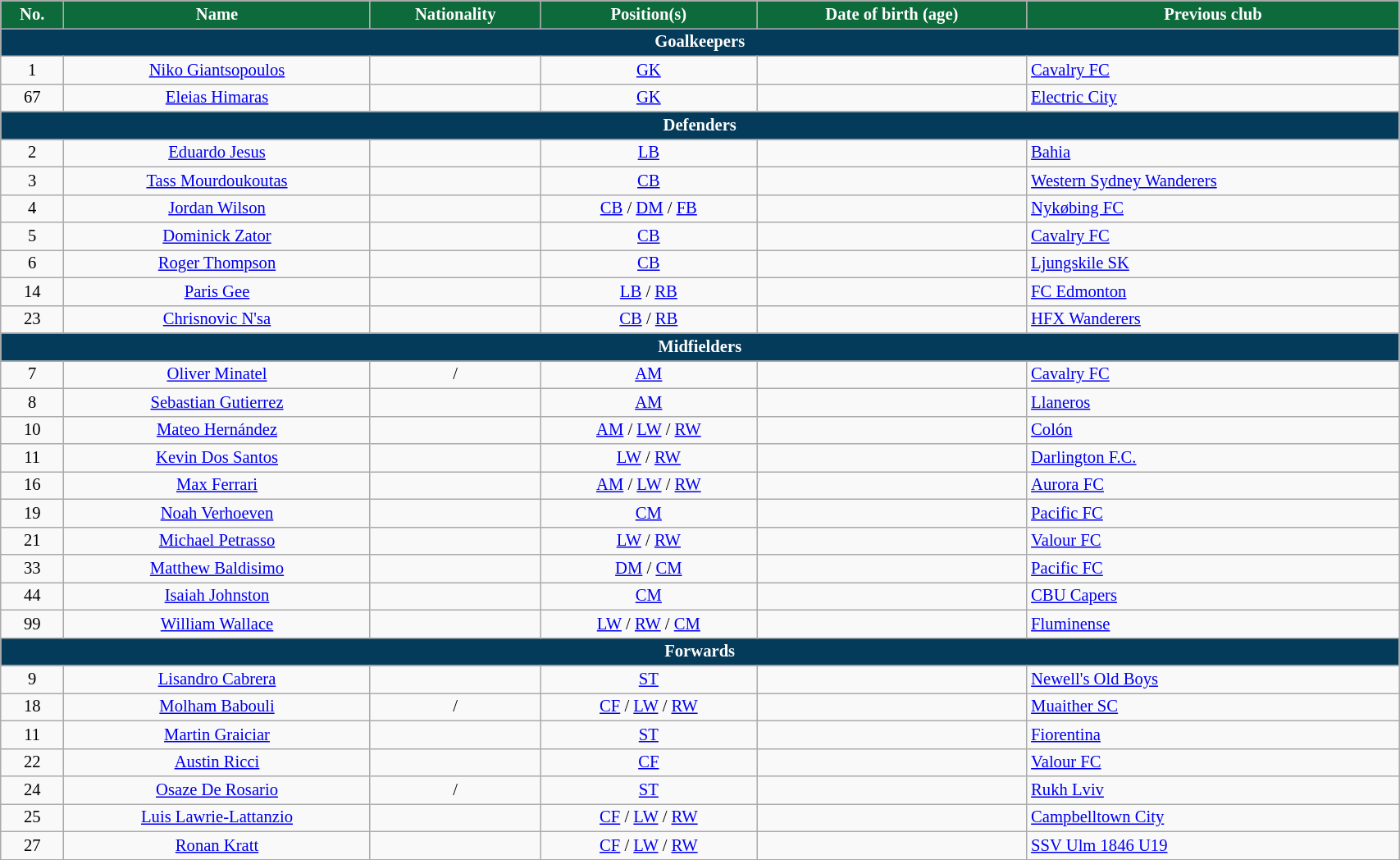<table class="wikitable" style="text-align:center; font-size:86%; width:90%;">
<tr>
<th style="background:#0d6a3a; color:white; text-align:center;">No.</th>
<th style="background:#0d6a3a; color:white; text-align:center;">Name</th>
<th style="background:#0d6a3a; color:white; text-align:center;">Nationality</th>
<th style="background:#0d6a3a; color:white; text-align:center;">Position(s)</th>
<th style="background:#0d6a3a; color:white; text-align:center;">Date of birth (age)</th>
<th style="background:#0d6a3a; color:white; text-align:center;">Previous club</th>
</tr>
<tr>
<th colspan="6" style="background:#053b5a; color:white; text-align:center;">Goalkeepers</th>
</tr>
<tr>
<td>1</td>
<td><a href='#'>Niko Giantsopoulos</a></td>
<td></td>
<td><a href='#'>GK</a></td>
<td></td>
<td align="left"> <a href='#'>Cavalry FC</a></td>
</tr>
<tr>
<td>67</td>
<td><a href='#'>Eleias Himaras</a></td>
<td></td>
<td><a href='#'>GK</a></td>
<td></td>
<td align="left"> <a href='#'>Electric City</a></td>
</tr>
<tr>
<th colspan="6" style="background:#053b5a; color:white; text-align:center;">Defenders</th>
</tr>
<tr>
<td>2</td>
<td><a href='#'>Eduardo Jesus</a></td>
<td></td>
<td><a href='#'>LB</a></td>
<td></td>
<td align="left"> <a href='#'>Bahia</a></td>
</tr>
<tr>
<td>3</td>
<td><a href='#'>Tass Mourdoukoutas</a></td>
<td></td>
<td><a href='#'>CB</a></td>
<td></td>
<td align="left"> <a href='#'>Western Sydney Wanderers</a></td>
</tr>
<tr>
<td>4</td>
<td><a href='#'>Jordan Wilson</a></td>
<td></td>
<td><a href='#'>CB</a> / <a href='#'>DM</a> / <a href='#'>FB</a></td>
<td></td>
<td align="left"> <a href='#'>Nykøbing FC</a></td>
</tr>
<tr>
<td>5</td>
<td><a href='#'>Dominick Zator</a></td>
<td></td>
<td><a href='#'>CB</a></td>
<td></td>
<td align="left"> <a href='#'>Cavalry FC</a></td>
</tr>
<tr>
<td>6</td>
<td><a href='#'>Roger Thompson</a></td>
<td></td>
<td><a href='#'>CB</a></td>
<td></td>
<td align="left"> <a href='#'>Ljungskile SK</a></td>
</tr>
<tr>
<td>14</td>
<td><a href='#'>Paris Gee</a></td>
<td></td>
<td><a href='#'>LB</a> / <a href='#'>RB</a></td>
<td></td>
<td align="left"> <a href='#'>FC Edmonton</a></td>
</tr>
<tr>
<td>23</td>
<td><a href='#'>Chrisnovic N'sa</a></td>
<td></td>
<td><a href='#'>CB</a> / <a href='#'>RB</a></td>
<td></td>
<td align="left"> <a href='#'>HFX Wanderers</a></td>
</tr>
<tr>
<th colspan="6" style="background:#053b5a; color:white; text-align:center;">Midfielders</th>
</tr>
<tr>
<td>7</td>
<td><a href='#'>Oliver Minatel</a></td>
<td> / </td>
<td><a href='#'>AM</a></td>
<td></td>
<td align="left"> <a href='#'>Cavalry FC</a></td>
</tr>
<tr>
<td>8</td>
<td><a href='#'>Sebastian Gutierrez</a></td>
<td></td>
<td><a href='#'>AM</a></td>
<td></td>
<td align="left"> <a href='#'>Llaneros</a></td>
</tr>
<tr>
<td>10</td>
<td><a href='#'>Mateo Hernández</a></td>
<td></td>
<td><a href='#'>AM</a> / <a href='#'>LW</a> /  <a href='#'>RW</a></td>
<td></td>
<td align="left"> <a href='#'>Colón</a></td>
</tr>
<tr>
<td>11</td>
<td><a href='#'>Kevin Dos Santos</a></td>
<td></td>
<td><a href='#'>LW</a> /  <a href='#'>RW</a></td>
<td></td>
<td align="left"> <a href='#'>Darlington F.C.</a></td>
</tr>
<tr>
<td>16</td>
<td><a href='#'>Max Ferrari</a></td>
<td></td>
<td><a href='#'>AM</a> / <a href='#'>LW</a> /  <a href='#'>RW</a></td>
<td></td>
<td align="left"> <a href='#'>Aurora FC</a></td>
</tr>
<tr>
<td>19</td>
<td><a href='#'>Noah Verhoeven</a></td>
<td></td>
<td><a href='#'>CM</a></td>
<td></td>
<td align="left"> <a href='#'>Pacific FC</a></td>
</tr>
<tr>
<td>21</td>
<td><a href='#'>Michael Petrasso</a></td>
<td></td>
<td><a href='#'>LW</a> /  <a href='#'>RW</a></td>
<td></td>
<td align="left"> <a href='#'>Valour FC</a></td>
</tr>
<tr>
<td>33</td>
<td><a href='#'>Matthew Baldisimo</a></td>
<td></td>
<td><a href='#'>DM</a> / <a href='#'>CM</a></td>
<td></td>
<td align="left"> <a href='#'>Pacific FC</a></td>
</tr>
<tr>
<td>44</td>
<td><a href='#'>Isaiah Johnston</a></td>
<td></td>
<td><a href='#'>CM</a></td>
<td></td>
<td align="left"> <a href='#'>CBU Capers</a></td>
</tr>
<tr>
<td>99</td>
<td><a href='#'>William Wallace</a> </td>
<td></td>
<td><a href='#'>LW</a> /  <a href='#'>RW</a> / <a href='#'>CM</a></td>
<td></td>
<td align="left"> <a href='#'>Fluminense</a></td>
</tr>
<tr>
<th colspan="6" style="background:#053b5a; color:white; text-align:center;">Forwards</th>
</tr>
<tr>
<td>9</td>
<td><a href='#'>Lisandro Cabrera</a></td>
<td></td>
<td><a href='#'>ST</a></td>
<td></td>
<td align="left"> <a href='#'>Newell's Old Boys</a></td>
</tr>
<tr>
<td>18</td>
<td><a href='#'>Molham Babouli</a></td>
<td> / </td>
<td><a href='#'>CF</a> / <a href='#'>LW</a> / <a href='#'>RW</a></td>
<td></td>
<td align="left"> <a href='#'>Muaither SC</a></td>
</tr>
<tr>
<td>11</td>
<td><a href='#'>Martin Graiciar</a> </td>
<td></td>
<td><a href='#'>ST</a></td>
<td></td>
<td align="left"> <a href='#'>Fiorentina</a></td>
</tr>
<tr>
<td>22</td>
<td><a href='#'>Austin Ricci</a> </td>
<td></td>
<td><a href='#'>CF</a></td>
<td></td>
<td align="left"> <a href='#'>Valour FC</a></td>
</tr>
<tr>
<td>24</td>
<td><a href='#'>Osaze De Rosario</a></td>
<td> / </td>
<td><a href='#'>ST</a></td>
<td></td>
<td align="left"> <a href='#'>Rukh Lviv</a></td>
</tr>
<tr>
<td>25</td>
<td><a href='#'>Luis Lawrie-Lattanzio</a></td>
<td></td>
<td><a href='#'>CF</a> / <a href='#'>LW</a> / <a href='#'>RW</a></td>
<td></td>
<td align="left"> <a href='#'>Campbelltown City</a></td>
</tr>
<tr>
<td>27</td>
<td><a href='#'>Ronan Kratt</a></td>
<td></td>
<td><a href='#'>CF</a> / <a href='#'>LW</a> / <a href='#'>RW</a></td>
<td></td>
<td align="left"> <a href='#'>SSV Ulm 1846 U19</a></td>
</tr>
<tr>
</tr>
</table>
